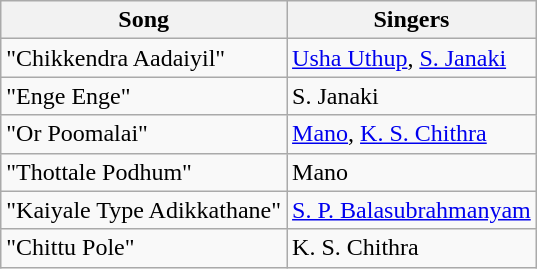<table class="wikitable">
<tr>
<th>Song</th>
<th>Singers</th>
</tr>
<tr>
<td>"Chikkendra Aadaiyil"</td>
<td><a href='#'>Usha Uthup</a>, <a href='#'>S. Janaki</a></td>
</tr>
<tr>
<td>"Enge Enge"</td>
<td>S. Janaki</td>
</tr>
<tr>
<td>"Or Poomalai"</td>
<td><a href='#'>Mano</a>, <a href='#'>K. S. Chithra</a></td>
</tr>
<tr>
<td>"Thottale Podhum"</td>
<td>Mano</td>
</tr>
<tr>
<td>"Kaiyale Type Adikkathane"</td>
<td><a href='#'>S. P. Balasubrahmanyam</a></td>
</tr>
<tr>
<td>"Chittu Pole"</td>
<td>K. S. Chithra</td>
</tr>
</table>
